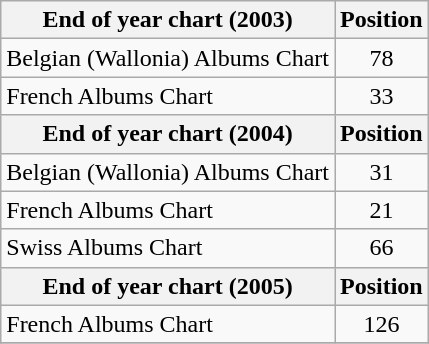<table class="wikitable sortable">
<tr>
<th align="left">End of year chart (2003)</th>
<th align="center">Position</th>
</tr>
<tr>
<td align="left">Belgian (Wallonia) Albums Chart</td>
<td align="center">78</td>
</tr>
<tr>
<td align="left">French Albums Chart</td>
<td align="center">33</td>
</tr>
<tr>
<th align="left">End of year chart (2004)</th>
<th align="center">Position</th>
</tr>
<tr>
<td align="left">Belgian (Wallonia) Albums Chart</td>
<td align="center">31</td>
</tr>
<tr>
<td align="left">French Albums Chart</td>
<td align="center">21</td>
</tr>
<tr>
<td align="left">Swiss Albums Chart</td>
<td align="center">66</td>
</tr>
<tr>
<th align="left">End of year chart (2005)</th>
<th align="center">Position</th>
</tr>
<tr>
<td align="left">French Albums Chart</td>
<td align="center">126</td>
</tr>
<tr>
</tr>
</table>
